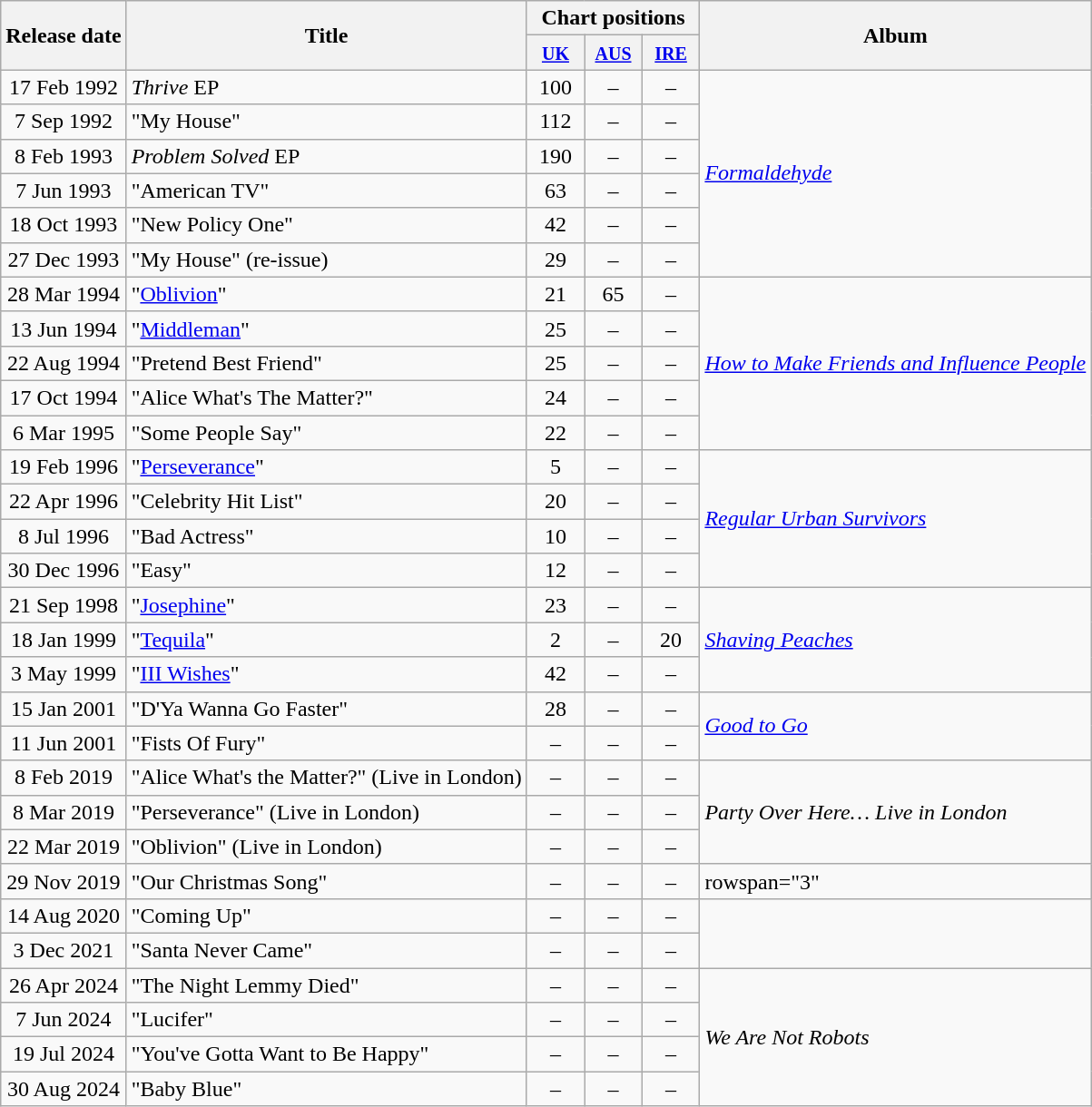<table class="wikitable">
<tr>
<th rowspan="2">Release date</th>
<th rowspan="2">Title</th>
<th colspan="3">Chart positions</th>
<th rowspan="2">Album</th>
</tr>
<tr>
<th width="35"><small><a href='#'>UK</a><br></small></th>
<th width="35"><small><a href='#'>AUS</a><br></small></th>
<th width="35"><small><a href='#'>IRE</a><br></small></th>
</tr>
<tr>
<td align=center>17 Feb 1992</td>
<td><em>Thrive</em> EP</td>
<td style="text-align:center;">100</td>
<td style="text-align:center;">–</td>
<td style="text-align:center;">–</td>
<td rowspan="6"><em><a href='#'>Formaldehyde</a></em></td>
</tr>
<tr>
<td align=center>7 Sep 1992</td>
<td>"My House"</td>
<td style="text-align:center;">112</td>
<td style="text-align:center;">–</td>
<td style="text-align:center;">–</td>
</tr>
<tr>
<td align=center>8 Feb 1993</td>
<td><em>Problem Solved</em> EP</td>
<td style="text-align:center;">190</td>
<td style="text-align:center;">–</td>
<td style="text-align:center;">–</td>
</tr>
<tr>
<td align=center>7 Jun 1993</td>
<td>"American TV"</td>
<td style="text-align:center;">63</td>
<td style="text-align:center;">–</td>
<td style="text-align:center;">–</td>
</tr>
<tr>
<td align=center>18 Oct 1993</td>
<td>"New Policy One"</td>
<td style="text-align:center;">42</td>
<td style="text-align:center;">–</td>
<td style="text-align:center;">–</td>
</tr>
<tr>
<td align=center>27 Dec 1993</td>
<td>"My House" (re-issue)</td>
<td style="text-align:center;">29</td>
<td style="text-align:center;">–</td>
<td style="text-align:center;">–</td>
</tr>
<tr>
<td align=center>28 Mar 1994</td>
<td>"<a href='#'>Oblivion</a>"</td>
<td style="text-align:center;">21</td>
<td style="text-align:center;">65</td>
<td style="text-align:center;">–</td>
<td rowspan="5"><em><a href='#'>How to Make Friends and Influence People</a></em></td>
</tr>
<tr>
<td align=center>13 Jun 1994</td>
<td>"<a href='#'>Middleman</a>"</td>
<td style="text-align:center;">25</td>
<td style="text-align:center;">–</td>
<td style="text-align:center;">–</td>
</tr>
<tr>
<td align=center>22 Aug 1994</td>
<td>"Pretend Best Friend"</td>
<td style="text-align:center;">25</td>
<td style="text-align:center;">–</td>
<td style="text-align:center;">–</td>
</tr>
<tr>
<td align=center>17 Oct 1994</td>
<td>"Alice What's The Matter?"</td>
<td style="text-align:center;">24</td>
<td style="text-align:center;">–</td>
<td style="text-align:center;">–</td>
</tr>
<tr>
<td align=center>6 Mar 1995</td>
<td>"Some People Say"</td>
<td style="text-align:center;">22</td>
<td style="text-align:center;">–</td>
<td style="text-align:center;">–</td>
</tr>
<tr>
<td align=center>19 Feb 1996</td>
<td>"<a href='#'>Perseverance</a>"</td>
<td style="text-align:center;">5</td>
<td style="text-align:center;">–</td>
<td style="text-align:center;">–</td>
<td rowspan="4"><em><a href='#'>Regular Urban Survivors</a></em></td>
</tr>
<tr>
<td align=center>22 Apr 1996</td>
<td>"Celebrity Hit List"</td>
<td style="text-align:center;">20</td>
<td style="text-align:center;">–</td>
<td style="text-align:center;">–</td>
</tr>
<tr>
<td align=center>8 Jul 1996</td>
<td>"Bad Actress"</td>
<td style="text-align:center;">10</td>
<td style="text-align:center;">–</td>
<td style="text-align:center;">–</td>
</tr>
<tr>
<td align=center>30 Dec 1996</td>
<td>"Easy"</td>
<td style="text-align:center;">12</td>
<td style="text-align:center;">–</td>
<td style="text-align:center;">–</td>
</tr>
<tr>
<td align=center>21 Sep 1998</td>
<td>"<a href='#'>Josephine</a>"</td>
<td style="text-align:center;">23</td>
<td style="text-align:center;">–</td>
<td style="text-align:center;">–</td>
<td rowspan="3"><em><a href='#'>Shaving Peaches</a></em></td>
</tr>
<tr>
<td align=center>18 Jan 1999</td>
<td>"<a href='#'>Tequila</a>"</td>
<td style="text-align:center;">2</td>
<td style="text-align:center;">–</td>
<td style="text-align:center;">20</td>
</tr>
<tr>
<td align=center>3 May 1999</td>
<td>"<a href='#'>III Wishes</a>"</td>
<td style="text-align:center;">42</td>
<td style="text-align:center;">–</td>
<td style="text-align:center;">–</td>
</tr>
<tr>
<td align=center>15 Jan 2001</td>
<td>"D'Ya Wanna Go Faster"</td>
<td style="text-align:center;">28</td>
<td style="text-align:center;">–</td>
<td style="text-align:center;">–</td>
<td rowspan="2"><em><a href='#'>Good to Go</a></em></td>
</tr>
<tr>
<td align=center>11 Jun 2001</td>
<td>"Fists Of Fury"</td>
<td style="text-align:center;">–</td>
<td style="text-align:center;">–</td>
<td style="text-align:center;">–</td>
</tr>
<tr>
<td align=center>8 Feb 2019</td>
<td>"Alice What's the Matter?" (Live in London)</td>
<td style="text-align:center;">–</td>
<td style="text-align:center;">–</td>
<td style="text-align:center;">–</td>
<td rowspan="3"><em>Party Over Here… Live in London</em></td>
</tr>
<tr>
<td align=center>8 Mar 2019</td>
<td>"Perseverance" (Live in London)</td>
<td style="text-align:center;">–</td>
<td style="text-align:center;">–</td>
<td style="text-align:center;">–</td>
</tr>
<tr>
<td align=center>22 Mar 2019</td>
<td>"Oblivion" (Live in London)</td>
<td style="text-align:center;">–</td>
<td style="text-align:center;">–</td>
<td style="text-align:center;">–</td>
</tr>
<tr>
<td align=center>29 Nov 2019</td>
<td>"Our Christmas Song"</td>
<td style="text-align:center;">–</td>
<td style="text-align:center;">–</td>
<td style="text-align:center;">–</td>
<td>rowspan="3" </td>
</tr>
<tr>
<td align=center>14 Aug 2020</td>
<td>"Coming Up"</td>
<td style="text-align:center;">–</td>
<td style="text-align:center;">–</td>
<td style="text-align:center;">–</td>
</tr>
<tr>
<td align=center>3 Dec 2021</td>
<td>"Santa Never Came"</td>
<td style="text-align:center;">–</td>
<td style="text-align:center;">–</td>
<td style="text-align:center;">–</td>
</tr>
<tr>
<td align=center>26 Apr 2024</td>
<td>"The Night Lemmy Died"</td>
<td style="text-align:center;">–</td>
<td style="text-align:center;">–</td>
<td style="text-align:center;">–</td>
<td rowspan="4"><em>We Are Not Robots</em></td>
</tr>
<tr>
<td align=center>7 Jun 2024</td>
<td>"Lucifer"</td>
<td style="text-align:center;">–</td>
<td style="text-align:center;">–</td>
<td style="text-align:center;">–</td>
</tr>
<tr>
<td align=center>19 Jul 2024</td>
<td>"You've Gotta Want to Be Happy"</td>
<td style="text-align:center;">–</td>
<td style="text-align:center;">–</td>
<td style="text-align:center;">–</td>
</tr>
<tr>
<td align=center>30 Aug 2024</td>
<td>"Baby Blue"</td>
<td style="text-align:center;">–</td>
<td style="text-align:center;">–</td>
<td style="text-align:center;">–</td>
</tr>
</table>
